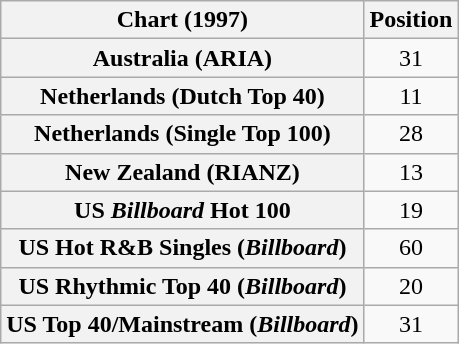<table class="wikitable plainrowheaders sortable" style="text-align:center">
<tr>
<th scope="col">Chart (1997)</th>
<th scope="col">Position</th>
</tr>
<tr>
<th scope="row">Australia (ARIA)</th>
<td>31</td>
</tr>
<tr>
<th scope="row">Netherlands (Dutch Top 40)</th>
<td>11</td>
</tr>
<tr>
<th scope="row">Netherlands (Single Top 100)</th>
<td>28</td>
</tr>
<tr>
<th scope="row">New Zealand (RIANZ)</th>
<td>13</td>
</tr>
<tr>
<th scope="row">US <em>Billboard</em> Hot 100</th>
<td>19</td>
</tr>
<tr>
<th scope="row">US Hot R&B Singles (<em>Billboard</em>)</th>
<td>60</td>
</tr>
<tr>
<th scope="row">US Rhythmic Top 40 (<em>Billboard</em>)</th>
<td>20</td>
</tr>
<tr>
<th scope="row">US Top 40/Mainstream (<em>Billboard</em>)</th>
<td>31</td>
</tr>
</table>
